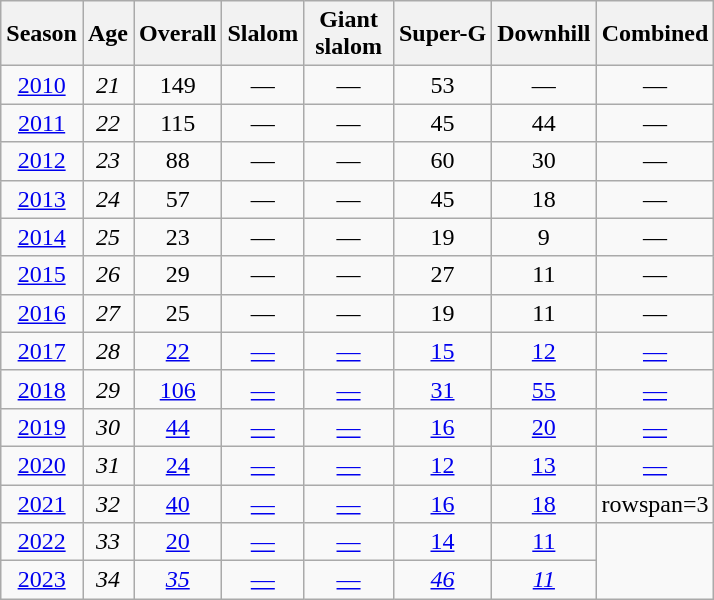<table class="wikitable" style="text-align:center; font-size:100%;">
<tr>
<th>Season</th>
<th>Age</th>
<th>Overall</th>
<th>Slalom</th>
<th>Giant<br> slalom </th>
<th>Super-G</th>
<th>Downhill</th>
<th>Combined</th>
</tr>
<tr>
<td><a href='#'>2010</a></td>
<td><em>21</em></td>
<td>149</td>
<td>—</td>
<td>—</td>
<td>53</td>
<td>—</td>
<td>—</td>
</tr>
<tr>
<td><a href='#'>2011</a></td>
<td><em>22</em></td>
<td>115</td>
<td>—</td>
<td>—</td>
<td>45</td>
<td>44</td>
<td>—</td>
</tr>
<tr>
<td><a href='#'>2012</a></td>
<td><em>23</em></td>
<td>88</td>
<td>—</td>
<td>—</td>
<td>60</td>
<td>30</td>
<td>—</td>
</tr>
<tr>
<td><a href='#'>2013</a></td>
<td><em>24</em></td>
<td>57</td>
<td>—</td>
<td>—</td>
<td>45</td>
<td>18</td>
<td>—</td>
</tr>
<tr>
<td><a href='#'>2014</a></td>
<td><em>25</em></td>
<td>23</td>
<td>—</td>
<td>—</td>
<td>19</td>
<td>9</td>
<td>—</td>
</tr>
<tr>
<td><a href='#'>2015</a></td>
<td><em>26</em></td>
<td>29</td>
<td>—</td>
<td>—</td>
<td>27</td>
<td>11</td>
<td>—</td>
</tr>
<tr>
<td><a href='#'>2016</a></td>
<td><em>27</em></td>
<td>25</td>
<td>—</td>
<td>—</td>
<td>19</td>
<td>11</td>
<td>—</td>
</tr>
<tr>
<td><a href='#'>2017</a></td>
<td><em>28</em></td>
<td><a href='#'>22</a></td>
<td><a href='#'>—</a></td>
<td><a href='#'>—</a></td>
<td><a href='#'>15</a></td>
<td><a href='#'>12</a></td>
<td><a href='#'>—</a></td>
</tr>
<tr>
<td><a href='#'>2018</a></td>
<td><em>29</em></td>
<td><a href='#'>106</a></td>
<td><a href='#'>—</a></td>
<td><a href='#'>—</a></td>
<td><a href='#'>31</a></td>
<td><a href='#'>55</a></td>
<td><a href='#'>—</a></td>
</tr>
<tr>
<td><a href='#'>2019</a></td>
<td><em>30</em></td>
<td><a href='#'>44</a></td>
<td><a href='#'>—</a></td>
<td><a href='#'>—</a></td>
<td><a href='#'>16</a></td>
<td><a href='#'>20</a></td>
<td><a href='#'>—</a></td>
</tr>
<tr>
<td><a href='#'>2020</a></td>
<td><em>31</em></td>
<td><a href='#'>24</a></td>
<td><a href='#'>—</a></td>
<td><a href='#'>—</a></td>
<td><a href='#'>12</a></td>
<td><a href='#'>13</a></td>
<td><a href='#'>—</a></td>
</tr>
<tr>
<td><a href='#'>2021</a></td>
<td><em>32</em></td>
<td><a href='#'>40</a></td>
<td><a href='#'>—</a></td>
<td><a href='#'>—</a></td>
<td><a href='#'>16</a></td>
<td><a href='#'>18</a></td>
<td>rowspan=3 </td>
</tr>
<tr>
<td><a href='#'>2022</a></td>
<td><em>33</em></td>
<td><a href='#'>20</a></td>
<td><a href='#'>—</a></td>
<td><a href='#'>—</a></td>
<td><a href='#'>14</a></td>
<td><a href='#'>11</a></td>
</tr>
<tr>
<td><a href='#'>2023</a></td>
<td><em>34</em></td>
<td><em><a href='#'>35</a></em></td>
<td><a href='#'>—</a></td>
<td><a href='#'>—</a></td>
<td><em><a href='#'>46</a></em></td>
<td><em><a href='#'>11</a></em></td>
</tr>
</table>
